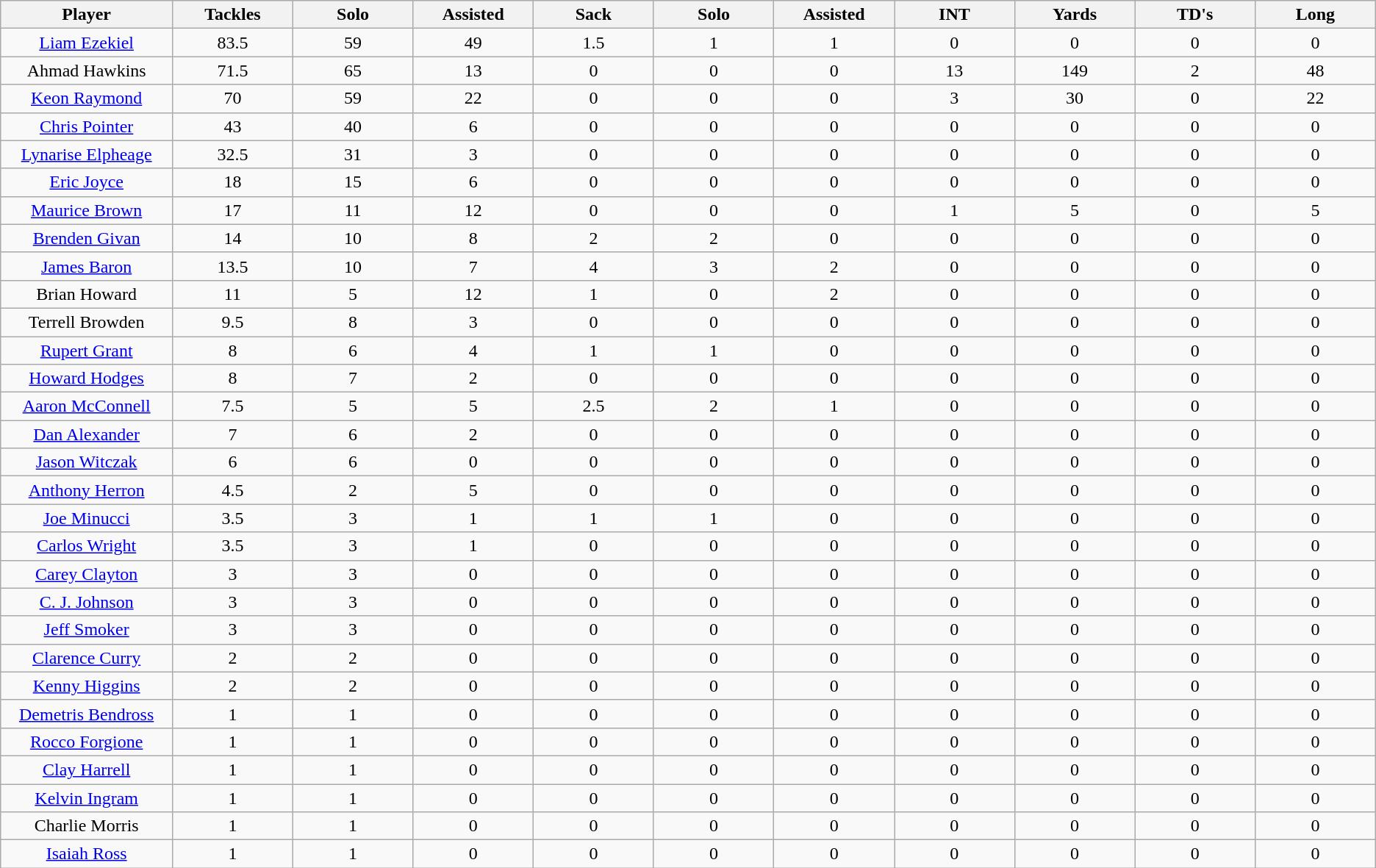<table class="wikitable sortable">
<tr>
<th bgcolor="#DDDDFF" width="10%">Player</th>
<th bgcolor="#DDDDFF" width="7%">Tackles</th>
<th bgcolor="#DDDDFF" width="7%">Solo</th>
<th bgcolor="#DDDDFF" width="7%">Assisted</th>
<th bgcolor="#DDDDFF" width="7%">Sack</th>
<th bgcolor="#DDDDFF" width="7%">Solo</th>
<th bgcolor="#DDDDFF" width="7%">Assisted</th>
<th bgcolor="#DDDDFF" width="7%">INT</th>
<th bgcolor="#DDDDFF" width="7%">Yards</th>
<th bgcolor="#DDDDFF" width="7%">TD's</th>
<th bgcolor="#DDDDFF" width="7%">Long</th>
</tr>
<tr align="center">
<td><a href='#'>Liam Ezekiel</a></td>
<td>83.5</td>
<td>59</td>
<td>49</td>
<td>1.5</td>
<td>1</td>
<td>1</td>
<td>0</td>
<td>0</td>
<td>0</td>
<td>0</td>
</tr>
<tr align="center">
<td>Ahmad Hawkins</td>
<td>71.5</td>
<td>65</td>
<td>13</td>
<td>0</td>
<td>0</td>
<td>0</td>
<td>13</td>
<td>149</td>
<td>2</td>
<td>48</td>
</tr>
<tr align="center">
<td><a href='#'>Keon Raymond</a></td>
<td>70</td>
<td>59</td>
<td>22</td>
<td>0</td>
<td>0</td>
<td>0</td>
<td>3</td>
<td>30</td>
<td>0</td>
<td>22</td>
</tr>
<tr align="center">
<td><a href='#'>Chris Pointer</a></td>
<td>43</td>
<td>40</td>
<td>6</td>
<td>0</td>
<td>0</td>
<td>0</td>
<td>0</td>
<td>0</td>
<td>0</td>
<td>0</td>
</tr>
<tr align="center">
<td><a href='#'>Lynarise Elpheage</a></td>
<td>32.5</td>
<td>31</td>
<td>3</td>
<td>0</td>
<td>0</td>
<td>0</td>
<td>0</td>
<td>0</td>
<td>0</td>
<td>0</td>
</tr>
<tr align="center">
<td><a href='#'>Eric Joyce</a></td>
<td>18</td>
<td>15</td>
<td>6</td>
<td>0</td>
<td>0</td>
<td>0</td>
<td>0</td>
<td>0</td>
<td>0</td>
<td>0</td>
</tr>
<tr align="center">
<td><a href='#'>Maurice Brown</a></td>
<td>17</td>
<td>11</td>
<td>12</td>
<td>0</td>
<td>0</td>
<td>0</td>
<td>1</td>
<td>5</td>
<td>0</td>
<td>5</td>
</tr>
<tr align="center">
<td><a href='#'>Brenden Givan</a></td>
<td>14</td>
<td>10</td>
<td>8</td>
<td>2</td>
<td>2</td>
<td>0</td>
<td>0</td>
<td>0</td>
<td>0</td>
<td>0</td>
</tr>
<tr align="center">
<td><a href='#'>James Baron</a></td>
<td>13.5</td>
<td>10</td>
<td>7</td>
<td>4</td>
<td>3</td>
<td>2</td>
<td>0</td>
<td>0</td>
<td>0</td>
<td>0</td>
</tr>
<tr align="center">
<td>Brian Howard</td>
<td>11</td>
<td>5</td>
<td>12</td>
<td>1</td>
<td>0</td>
<td>2</td>
<td>0</td>
<td>0</td>
<td>0</td>
<td>0</td>
</tr>
<tr align="center">
<td>Terrell Browden</td>
<td>9.5</td>
<td>8</td>
<td>3</td>
<td>0</td>
<td>0</td>
<td>0</td>
<td>0</td>
<td>0</td>
<td>0</td>
<td>0</td>
</tr>
<tr align="center">
<td><a href='#'>Rupert Grant</a></td>
<td>8</td>
<td>6</td>
<td>4</td>
<td>1</td>
<td>1</td>
<td>0</td>
<td>0</td>
<td>0</td>
<td>0</td>
<td>0</td>
</tr>
<tr align="center">
<td><a href='#'>Howard Hodges</a></td>
<td>8</td>
<td>7</td>
<td>2</td>
<td>0</td>
<td>0</td>
<td>0</td>
<td>0</td>
<td>0</td>
<td>0</td>
<td>0</td>
</tr>
<tr align="center">
<td><a href='#'>Aaron McConnell</a></td>
<td>7.5</td>
<td>5</td>
<td>5</td>
<td>2.5</td>
<td>2</td>
<td>1</td>
<td>0</td>
<td>0</td>
<td>0</td>
<td>0</td>
</tr>
<tr align="center">
<td><a href='#'>Dan Alexander</a></td>
<td>7</td>
<td>6</td>
<td>2</td>
<td>0</td>
<td>0</td>
<td>0</td>
<td>0</td>
<td>0</td>
<td>0</td>
<td>0</td>
</tr>
<tr align="center">
<td><a href='#'>Jason Witczak</a></td>
<td>6</td>
<td>6</td>
<td>0</td>
<td>0</td>
<td>0</td>
<td>0</td>
<td>0</td>
<td>0</td>
<td>0</td>
<td>0</td>
</tr>
<tr align="center">
<td><a href='#'>Anthony Herron</a></td>
<td>4.5</td>
<td>2</td>
<td>5</td>
<td>0</td>
<td>0</td>
<td>0</td>
<td>0</td>
<td>0</td>
<td>0</td>
<td>0</td>
</tr>
<tr align="center">
<td><a href='#'>Joe Minucci</a></td>
<td>3.5</td>
<td>3</td>
<td>1</td>
<td>1</td>
<td>1</td>
<td>0</td>
<td>0</td>
<td>0</td>
<td>0</td>
<td>0</td>
</tr>
<tr align="center">
<td><a href='#'>Carlos Wright</a></td>
<td>3.5</td>
<td>3</td>
<td>1</td>
<td>0</td>
<td>0</td>
<td>0</td>
<td>0</td>
<td>0</td>
<td>0</td>
<td>0</td>
</tr>
<tr align="center">
<td><a href='#'>Carey Clayton</a></td>
<td>3</td>
<td>3</td>
<td>0</td>
<td>0</td>
<td>0</td>
<td>0</td>
<td>0</td>
<td>0</td>
<td>0</td>
<td>0</td>
</tr>
<tr align="center">
<td><a href='#'>C. J. Johnson</a></td>
<td>3</td>
<td>3</td>
<td>0</td>
<td>0</td>
<td>0</td>
<td>0</td>
<td>0</td>
<td>0</td>
<td>0</td>
<td>0</td>
</tr>
<tr align="center">
<td><a href='#'>Jeff Smoker</a></td>
<td>3</td>
<td>3</td>
<td>0</td>
<td>0</td>
<td>0</td>
<td>0</td>
<td>0</td>
<td>0</td>
<td>0</td>
<td>0</td>
</tr>
<tr align="center">
<td><a href='#'>Clarence Curry</a></td>
<td>2</td>
<td>2</td>
<td>0</td>
<td>0</td>
<td>0</td>
<td>0</td>
<td>0</td>
<td>0</td>
<td>0</td>
<td>0</td>
</tr>
<tr align="center">
<td><a href='#'>Kenny Higgins</a></td>
<td>2</td>
<td>2</td>
<td>0</td>
<td>0</td>
<td>0</td>
<td>0</td>
<td>0</td>
<td>0</td>
<td>0</td>
<td>0</td>
</tr>
<tr align="center">
<td><a href='#'>Demetris Bendross</a></td>
<td>1</td>
<td>1</td>
<td>0</td>
<td>0</td>
<td>0</td>
<td>0</td>
<td>0</td>
<td>0</td>
<td>0</td>
<td>0</td>
</tr>
<tr align="center">
<td><a href='#'>Rocco Forgione</a></td>
<td>1</td>
<td>1</td>
<td>0</td>
<td>0</td>
<td>0</td>
<td>0</td>
<td>0</td>
<td>0</td>
<td>0</td>
<td>0</td>
</tr>
<tr align="center">
<td><a href='#'>Clay Harrell</a></td>
<td>1</td>
<td>1</td>
<td>0</td>
<td>0</td>
<td>0</td>
<td>0</td>
<td>0</td>
<td>0</td>
<td>0</td>
<td>0</td>
</tr>
<tr align="center">
<td><a href='#'>Kelvin Ingram</a></td>
<td>1</td>
<td>1</td>
<td>0</td>
<td>0</td>
<td>0</td>
<td>0</td>
<td>0</td>
<td>0</td>
<td>0</td>
<td>0</td>
</tr>
<tr align="center">
<td>Charlie Morris</td>
<td>1</td>
<td>1</td>
<td>0</td>
<td>0</td>
<td>0</td>
<td>0</td>
<td>0</td>
<td>0</td>
<td>0</td>
<td>0</td>
</tr>
<tr align="center">
<td><a href='#'>Isaiah Ross</a></td>
<td>1</td>
<td>1</td>
<td>0</td>
<td>0</td>
<td>0</td>
<td>0</td>
<td>0</td>
<td>0</td>
<td>0</td>
<td>0</td>
</tr>
</table>
